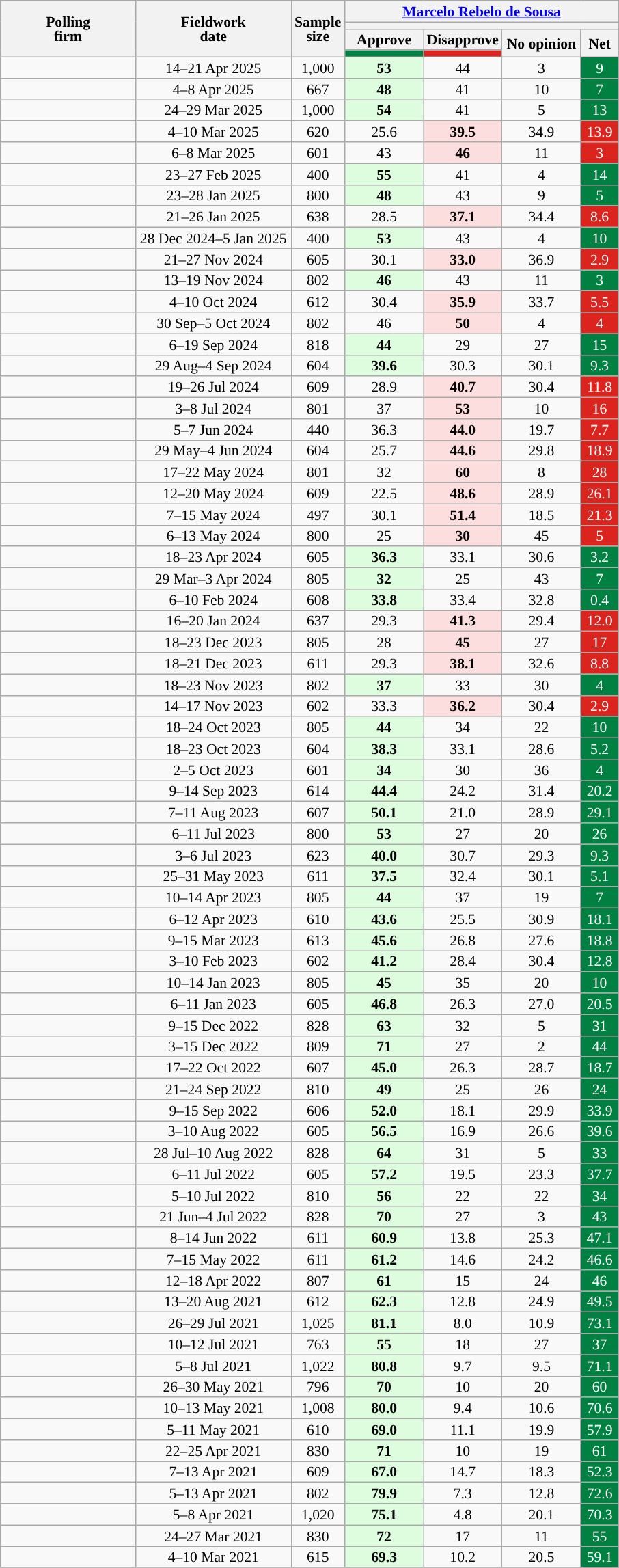<table class="wikitable" style="text-align:center;font-size:90%;line-height:14px;">
<tr>
<th rowspan="4" style="width:125px;">Polling<br>firm</th>
<th rowspan="4" style="width:145px;">Fieldwork<br>date</th>
<th rowspan="4" style="width:40px;">Sample<br>size</th>
<th class="unsortable" colspan="4"><a href='#'>Marcelo Rebelo de Sousa</a></th>
</tr>
<tr>
<th class="unsortable" colspan="4" style="background:"></th>
</tr>
<tr>
<th class="unsortable" style="width:70px;">Approve</th>
<th class="unsortable" style="width:70px;">Disapprove</th>
<th rowspan="2" class="unsortable" style="width:70px;">No opinion</th>
<th rowspan="2" class="unsortable" style="width:30px;">Net</th>
</tr>
<tr>
<th style="background:#008142;"></th>
<th style="background:#DC241F;"></th>
</tr>
<tr>
<td></td>
<td data-sort-value="2019-10-03">14–21 Apr 2025</td>
<td>1,000</td>
<td style="background:#DEFDDE;"><strong>53</strong></td>
<td>44</td>
<td>3</td>
<td style="background:#008142;color:white;">9</td>
</tr>
<tr>
<td></td>
<td>4–8 Apr 2025</td>
<td>667</td>
<td style="background:#DEFDDE;"><strong>48</strong></td>
<td>41</td>
<td>10</td>
<td style="background:#008142;color:white;">7</td>
</tr>
<tr>
<td></td>
<td data-sort-value="2019-10-03">24–29 Mar 2025</td>
<td>1,000</td>
<td style="background:#DEFDDE;"><strong>54</strong></td>
<td>41</td>
<td>5</td>
<td style="background:#008142;color:white;">13</td>
</tr>
<tr>
<td></td>
<td data-sort-value="2019-10-03">4–10 Mar 2025</td>
<td>620</td>
<td>25.6</td>
<td style="background:#FDDEDE;"><strong>39.5</strong></td>
<td>34.9</td>
<td style="background:#DC241F;color:white;">13.9</td>
</tr>
<tr>
<td></td>
<td>6–8 Mar 2025</td>
<td>601</td>
<td>43</td>
<td style="background:#FDDEDE;"><strong>46</strong></td>
<td>11</td>
<td style="background:#DC241F;color:white;">3</td>
</tr>
<tr>
<td></td>
<td data-sort-value="2019-10-03">23–27 Feb 2025</td>
<td>400</td>
<td style="background:#DEFDDE;"><strong>55</strong></td>
<td>41</td>
<td>4</td>
<td style="background:#008142;color:white;">14</td>
</tr>
<tr>
<td></td>
<td>23–28 Jan 2025</td>
<td>800</td>
<td style="background:#DEFDDE;"><strong>48</strong></td>
<td>43</td>
<td>9</td>
<td style="background:#008142;color:white;">5</td>
</tr>
<tr>
<td></td>
<td data-sort-value="2019-10-03">21–26 Jan 2025</td>
<td>638</td>
<td>28.5</td>
<td style="background:#FDDEDE;"><strong>37.1</strong></td>
<td>34.4</td>
<td style="background:#DC241F;color:white;">8.6</td>
</tr>
<tr>
<td></td>
<td data-sort-value="2019-10-03">28 Dec 2024–5 Jan 2025</td>
<td>400</td>
<td style="background:#DEFDDE;"><strong>53</strong></td>
<td>43</td>
<td>4</td>
<td style="background:#008142;color:white;">10</td>
</tr>
<tr>
<td></td>
<td data-sort-value="2019-10-03">21–27 Nov 2024</td>
<td>605</td>
<td>30.1</td>
<td style="background:#FDDEDE;"><strong>33.0</strong></td>
<td>36.9</td>
<td style="background:#DC241F;color:white;">2.9</td>
</tr>
<tr>
<td></td>
<td data-sort-value="2019-10-03">13–19 Nov 2024</td>
<td>802</td>
<td style="background:#DEFDDE;"><strong>46</strong></td>
<td>43</td>
<td>11</td>
<td style="background:#008142;color:white;">3</td>
</tr>
<tr>
<td></td>
<td data-sort-value="2019-10-03">4–10 Oct 2024</td>
<td>612</td>
<td>30.4</td>
<td style="background:#FDDEDE;"><strong>35.9</strong></td>
<td>33.7</td>
<td style="background:#DC241F;color:white;">5.5</td>
</tr>
<tr>
<td></td>
<td data-sort-value="2019-10-03">30 Sep–5 Oct 2024</td>
<td>802</td>
<td>46</td>
<td style="background:#FDDEDE;"><strong>50</strong></td>
<td>4</td>
<td style="background:#DC241F;color:white;">4</td>
</tr>
<tr>
<td></td>
<td data-sort-value="2019-10-03">6–19 Sep 2024</td>
<td>818</td>
<td style="background:#DEFDDE;"><strong>44</strong></td>
<td>29</td>
<td>27</td>
<td style="background:#008142;color:white;">15</td>
</tr>
<tr>
<td></td>
<td data-sort-value="2019-10-03">29 Aug–4 Sep 2024</td>
<td>604</td>
<td style="background:#DEFDDE;"><strong>39.6</strong></td>
<td>30.3</td>
<td>30.1</td>
<td style="background:#008142;color:white;">9.3</td>
</tr>
<tr>
<td></td>
<td data-sort-value="2019-10-03">19–26 Jul 2024</td>
<td>609</td>
<td>28.9</td>
<td style="background:#FDDEDE;"><strong>40.7</strong></td>
<td>30.4</td>
<td style="background:#DC241F;color:white;">11.8</td>
</tr>
<tr>
<td></td>
<td>3–8 Jul 2024</td>
<td>801</td>
<td>37</td>
<td style="background:#FDDEDE;"><strong>53</strong></td>
<td>10</td>
<td style="background:#DC241F;color:white;">16</td>
</tr>
<tr>
<td></td>
<td data-sort-value="2019-10-03">5–7 Jun 2024</td>
<td>440</td>
<td>36.3</td>
<td style="background:#FDDEDE;"><strong>44.0</strong></td>
<td>19.7</td>
<td style="background:#DC241F;color:white;">7.7</td>
</tr>
<tr>
<td></td>
<td data-sort-value="2019-10-03">29 May–4 Jun 2024</td>
<td>604</td>
<td>25.7</td>
<td style="background:#FDDEDE;"><strong>44.6</strong></td>
<td>29.8</td>
<td style="background:#DC241F;color:white;">18.9</td>
</tr>
<tr>
<td></td>
<td>17–22 May 2024</td>
<td>801</td>
<td>32</td>
<td style="background:#FDDEDE;"><strong>60</strong></td>
<td>8</td>
<td style="background:#DC241F;color:white;">28</td>
</tr>
<tr>
<td></td>
<td data-sort-value="2019-10-03">12–20 May 2024</td>
<td>609</td>
<td>22.5</td>
<td style="background:#FDDEDE;"><strong>48.6</strong></td>
<td>28.9</td>
<td style="background:#DC241F;color:white;">26.1</td>
</tr>
<tr>
<td></td>
<td data-sort-value="2019-10-03">7–15 May 2024</td>
<td>497</td>
<td>30.1</td>
<td style="background:#FDDEDE;"><strong>51.4</strong></td>
<td>18.5</td>
<td style="background:#DC241F;color:white;">21.3</td>
</tr>
<tr>
<td></td>
<td>6–13 May 2024</td>
<td>800</td>
<td>25</td>
<td style="background:#FDDEDE;"><strong>30</strong></td>
<td>45</td>
<td style="background:#DC241F;color:white;">5</td>
</tr>
<tr>
<td></td>
<td>18–23 Apr 2024</td>
<td>605</td>
<td style="background:#DEFDDE;"><strong>36.3</strong></td>
<td>33.1</td>
<td>30.6</td>
<td style="background:#008142;color:white;">3.2</td>
</tr>
<tr>
<td></td>
<td>29 Mar–3 Apr 2024</td>
<td>805</td>
<td style="background:#DEFDDE;"><strong>32</strong></td>
<td>25</td>
<td>43</td>
<td style="background:#008142;color:white;">7</td>
</tr>
<tr>
<td></td>
<td data-sort-value="2019-10-03">6–10 Feb 2024</td>
<td>608</td>
<td style="background:#DEFDDE;"><strong>33.8</strong></td>
<td>33.4</td>
<td>32.8</td>
<td style="background:#008142;color:white;">0.4</td>
</tr>
<tr>
<td></td>
<td data-sort-value="2019-10-03">16–20 Jan 2024</td>
<td>637</td>
<td>29.3</td>
<td style="background:#FDDEDE;"><strong>41.3</strong></td>
<td>29.4</td>
<td style="background:#DC241F;color:white;">12.0</td>
</tr>
<tr>
<td></td>
<td>18–23 Dec 2023</td>
<td>805</td>
<td>28</td>
<td style="background:#FDDEDE;"><strong>45</strong></td>
<td>27</td>
<td style="background:#DC241F;color:white;">17</td>
</tr>
<tr>
<td></td>
<td data-sort-value="2019-10-03">18–21 Dec 2023</td>
<td>611</td>
<td>29.3</td>
<td style="background:#FDDEDE;"><strong>38.1</strong></td>
<td>32.6</td>
<td style="background:#DC241F;color:white;">8.8</td>
</tr>
<tr>
<td></td>
<td>18–23 Nov 2023</td>
<td>802</td>
<td style="background:#DEFDDE;"><strong>37</strong></td>
<td>33</td>
<td>30</td>
<td style="background:#008142;color:white;">4</td>
</tr>
<tr>
<td></td>
<td data-sort-value="2019-10-03">14–17 Nov 2023</td>
<td>602</td>
<td>33.3</td>
<td style="background:#FDDEDE;"><strong>36.2</strong></td>
<td>30.4</td>
<td style="background:#DC241F;color:white;">2.9</td>
</tr>
<tr>
<td></td>
<td>18–24 Oct 2023</td>
<td>805</td>
<td style="background:#DEFDDE;"><strong>44</strong></td>
<td>34</td>
<td>22</td>
<td style="background:#008142;color:white;">10</td>
</tr>
<tr>
<td></td>
<td data-sort-value="2019-10-03">18–23 Oct 2023</td>
<td>604</td>
<td style="background:#DEFDDE;"><strong>38.3</strong></td>
<td>33.1</td>
<td>28.6</td>
<td style="background:#008142;color:white;">5.2</td>
</tr>
<tr>
<td></td>
<td>2–5 Oct 2023</td>
<td>601</td>
<td style="background:#DEFDDE;"><strong>34</strong></td>
<td>30</td>
<td>36</td>
<td style="background:#008142;color:white;">4</td>
</tr>
<tr>
<td></td>
<td data-sort-value="2019-10-03">9–14 Sep 2023</td>
<td>614</td>
<td style="background:#DEFDDE;"><strong>44.4</strong></td>
<td>24.2</td>
<td>31.4</td>
<td style="background:#008142;color:white;">20.2</td>
</tr>
<tr>
<td></td>
<td data-sort-value="2019-10-03">7–11 Aug 2023</td>
<td>607</td>
<td style="background:#DEFDDE;"><strong>50.1</strong></td>
<td>21.0</td>
<td>28.9</td>
<td style="background:#008142;color:white;">29.1</td>
</tr>
<tr>
<td></td>
<td>6–11 Jul 2023</td>
<td>800</td>
<td style="background:#DEFDDE;"><strong>53</strong></td>
<td>27</td>
<td>20</td>
<td style="background:#008142;color:white;">26</td>
</tr>
<tr>
<td></td>
<td data-sort-value="2019-10-03">3–6 Jul 2023</td>
<td>623</td>
<td style="background:#DEFDDE;"><strong>40.0</strong></td>
<td>30.7</td>
<td>29.3</td>
<td style="background:#008142;color:white;">9.3</td>
</tr>
<tr>
<td></td>
<td data-sort-value="2019-10-03">25–31 May 2023</td>
<td>611</td>
<td style="background:#DEFDDE;"><strong>37.5</strong></td>
<td>32.4</td>
<td>30.1</td>
<td style="background:#008142;color:white;">5.1</td>
</tr>
<tr>
<td></td>
<td>10–14 Apr 2023</td>
<td>805</td>
<td style="background:#DEFDDE;"><strong>44</strong></td>
<td>37</td>
<td>19</td>
<td style="background:#008142;color:white;">7</td>
</tr>
<tr>
<td></td>
<td data-sort-value="2019-10-03">6–12 Apr 2023</td>
<td>610</td>
<td style="background:#DEFDDE;"><strong>43.6</strong></td>
<td>25.5</td>
<td>30.9</td>
<td style="background:#008142;color:white;">18.1</td>
</tr>
<tr>
<td></td>
<td data-sort-value="2019-10-03">9–15 Mar 2023</td>
<td>613</td>
<td style="background:#DEFDDE;"><strong>45.6</strong></td>
<td>26.8</td>
<td>27.6</td>
<td style="background:#008142;color:white;">18.8</td>
</tr>
<tr>
<td></td>
<td data-sort-value="2019-10-03">3–10 Feb 2023</td>
<td>602</td>
<td style="background:#DEFDDE;"><strong>41.2</strong></td>
<td>28.4</td>
<td>30.4</td>
<td style="background:#008142;color:white;">12.8</td>
</tr>
<tr>
<td></td>
<td>10–14 Jan 2023</td>
<td>805</td>
<td style="background:#DEFDDE;"><strong>45</strong></td>
<td>35</td>
<td>20</td>
<td style="background:#008142;color:white;">10</td>
</tr>
<tr>
<td></td>
<td data-sort-value="2019-10-03">6–11 Jan 2023</td>
<td>605</td>
<td style="background:#DEFDDE;"><strong>46.8</strong></td>
<td>26.3</td>
<td>27.0</td>
<td style="background:#008142;color:white;">20.5</td>
</tr>
<tr>
<td></td>
<td>9–15 Dec 2022</td>
<td>828</td>
<td style="background:#DEFDDE;"><strong>63</strong></td>
<td>32</td>
<td>5</td>
<td style="background:#008142;color:white;">31</td>
</tr>
<tr>
<td></td>
<td data-sort-value="2019-10-03">3–15 Dec 2022</td>
<td>809</td>
<td style="background:#DEFDDE;"><strong>71</strong></td>
<td>27</td>
<td>2</td>
<td style="background:#008142;color:white;">44</td>
</tr>
<tr>
<td></td>
<td>17–22 Oct 2022</td>
<td>607</td>
<td style="background:#DEFDDE;"><strong>45.0</strong></td>
<td>26.3</td>
<td>28.7</td>
<td style="background:#008142;color:white;">18.7</td>
</tr>
<tr>
<td></td>
<td>21–24 Sep 2022</td>
<td>810</td>
<td style="background:#DEFDDE;"><strong>49</strong></td>
<td>25</td>
<td>26</td>
<td style="background:#008142;color:white;">24</td>
</tr>
<tr>
<td></td>
<td data-sort-value="2019-10-03">9–15 Sep 2022</td>
<td>606</td>
<td style="background:#DEFDDE;"><strong>52.0</strong></td>
<td>18.1</td>
<td>29.9</td>
<td style="background:#008142;color:white;">33.9</td>
</tr>
<tr>
<td></td>
<td data-sort-value="2019-10-03">3–10 Aug 2022</td>
<td>605</td>
<td style="background:#DEFDDE;"><strong>56.5</strong></td>
<td>16.9</td>
<td>26.6</td>
<td style="background:#008142;color:white;">39.6</td>
</tr>
<tr>
<td></td>
<td data-sort-value="2019-10-03">28 Jul–10 Aug 2022</td>
<td>828</td>
<td style="background:#DEFDDE;"><strong>64</strong></td>
<td>31</td>
<td>5</td>
<td style="background:#008142;color:white;">33</td>
</tr>
<tr>
<td></td>
<td data-sort-value="2019-10-03">6–11 Jul 2022</td>
<td>605</td>
<td style="background:#DEFDDE;"><strong>57.2</strong></td>
<td>19.5</td>
<td>23.3</td>
<td style="background:#008142;color:white;">37.7</td>
</tr>
<tr>
<td></td>
<td>5–10 Jul 2022</td>
<td>810</td>
<td style="background:#DEFDDE;"><strong>56</strong></td>
<td>22</td>
<td>22</td>
<td style="background:#008142;color:white;">34</td>
</tr>
<tr>
<td></td>
<td data-sort-value="2019-10-03">21 Jun–4 Jul 2022</td>
<td>828</td>
<td style="background:#DEFDDE;"><strong>70</strong></td>
<td>27</td>
<td>3</td>
<td style="background:#008142;color:white;">43</td>
</tr>
<tr>
<td></td>
<td>8–14 Jun 2022</td>
<td>611</td>
<td style="background:#DEFDDE;"><strong>60.9</strong></td>
<td>13.8</td>
<td>25.3</td>
<td style="background:#008142;color:white;">47.1</td>
</tr>
<tr>
<td></td>
<td>7–15 May 2022</td>
<td>611</td>
<td style="background:#DEFDDE;"><strong>61.2</strong></td>
<td>14.6</td>
<td>24.2</td>
<td style="background:#008142;color:white;">46.6</td>
</tr>
<tr>
<td></td>
<td>12–18 Apr 2022</td>
<td>807</td>
<td style="background:#DEFDDE;"><strong>61</strong></td>
<td>15</td>
<td>24</td>
<td style="background:#008142;color:white;">46</td>
</tr>
<tr>
<td></td>
<td>13–20 Aug 2021</td>
<td>612</td>
<td style="background:#DEFDDE;"><strong>62.3</strong></td>
<td>12.8</td>
<td>24.9</td>
<td style="background:#008142;color:white;">49.5</td>
</tr>
<tr>
<td></td>
<td>26–29 Jul 2021</td>
<td>1,025</td>
<td style="background:#DEFDDE;"><strong>81.1</strong></td>
<td>8.0</td>
<td>10.9</td>
<td style="background:#008142;color:white;">73.1</td>
</tr>
<tr>
<td></td>
<td>10–12 Jul 2021</td>
<td>763</td>
<td style="background:#DEFDDE;"><strong>55</strong></td>
<td>18</td>
<td>27</td>
<td style="background:#008142;color:white;">37</td>
</tr>
<tr>
<td></td>
<td>5–8 Jul 2021</td>
<td>1,022</td>
<td style="background:#DEFDDE;"><strong>80.8</strong></td>
<td>9.7</td>
<td>9.5</td>
<td style="background:#008142;color:white;">71.1</td>
</tr>
<tr>
<td></td>
<td>26–30 May 2021</td>
<td>796</td>
<td style="background:#DEFDDE;"><strong>70</strong></td>
<td>10</td>
<td>20</td>
<td style="background:#008142;color:white;">60</td>
</tr>
<tr>
<td></td>
<td>10–13 May 2021</td>
<td>1,008</td>
<td style="background:#DEFDDE;"><strong>80.0</strong></td>
<td>9.4</td>
<td>10.6</td>
<td style="background:#008142;color:white;">70.6</td>
</tr>
<tr>
<td></td>
<td>5–11 May 2021</td>
<td>610</td>
<td style="background:#DEFDDE;"><strong>69.0</strong></td>
<td>11.1</td>
<td>19.9</td>
<td style="background:#008142;color:white;">57.9</td>
</tr>
<tr>
<td></td>
<td>22–25 Apr 2021</td>
<td>830</td>
<td style="background:#DEFDDE;"><strong>71</strong></td>
<td>10</td>
<td>19</td>
<td style="background:#008142;color:white;">61</td>
</tr>
<tr>
<td></td>
<td>7–13 Apr 2021</td>
<td>609</td>
<td style="background:#DEFDDE;"><strong>67.0</strong></td>
<td>14.7</td>
<td>18.3</td>
<td style="background:#008142;color:white;">52.3</td>
</tr>
<tr>
<td></td>
<td>5–13 Apr 2021</td>
<td>802</td>
<td style="background:#DEFDDE;"><strong>79.9</strong></td>
<td>7.3</td>
<td>12.8</td>
<td style="background:#008142;color:white;">72.6</td>
</tr>
<tr>
<td></td>
<td>5–8 Apr 2021</td>
<td>1,020</td>
<td style="background:#DEFDDE;"><strong>75.1</strong></td>
<td>4.8</td>
<td>20.1</td>
<td style="background:#008142;color:white;">70.3</td>
</tr>
<tr>
<td></td>
<td>24–27 Mar 2021</td>
<td>830</td>
<td style="background:#DEFDDE;"><strong>72</strong></td>
<td>17</td>
<td>11</td>
<td style="background:#008142;color:white;">55</td>
</tr>
<tr>
<td></td>
<td>4–10 Mar 2021</td>
<td>615</td>
<td style="background:#DEFDDE;"><strong>69.3</strong></td>
<td>10.2</td>
<td>20.5</td>
<td style="background:#008142;color:white;">59.1</td>
</tr>
<tr>
</tr>
</table>
